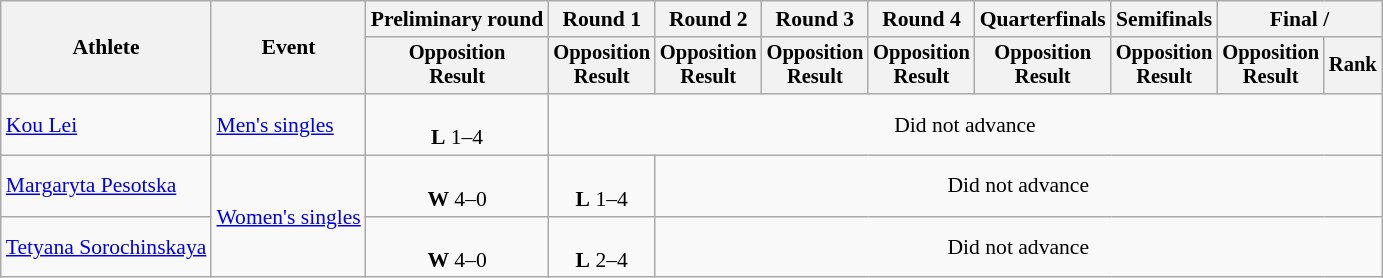<table class="wikitable" style="font-size:90%">
<tr>
<th rowspan="2">Athlete</th>
<th rowspan="2">Event</th>
<th>Preliminary round</th>
<th>Round 1</th>
<th>Round 2</th>
<th>Round 3</th>
<th>Round 4</th>
<th>Quarterfinals</th>
<th>Semifinals</th>
<th colspan=2>Final / </th>
</tr>
<tr style="font-size:95%">
<th>Opposition<br>Result</th>
<th>Opposition<br>Result</th>
<th>Opposition<br>Result</th>
<th>Opposition<br>Result</th>
<th>Opposition<br>Result</th>
<th>Opposition<br>Result</th>
<th>Opposition<br>Result</th>
<th>Opposition<br>Result</th>
<th>Rank</th>
</tr>
<tr align=center>
<td align=left><a href='#'>Kou Lei</a></td>
<td align=left><a href='#'>Men's singles</a></td>
<td> <br> <strong>L</strong> 1–4</td>
<td colspan=8>Did not advance</td>
</tr>
<tr align=center>
<td align=left><a href='#'>Margaryta Pesotska</a></td>
<td align=left rowspan=2><a href='#'>Women's singles</a></td>
<td> <br> <strong>W</strong> 4–0</td>
<td> <br><strong>L</strong> 1–4</td>
<td colspan=7>Did not advance</td>
</tr>
<tr align=center>
<td align=left><a href='#'>Tetyana Sorochinskaya</a></td>
<td> <br> <strong>W</strong> 4–0</td>
<td> <br><strong>L</strong> 2–4</td>
<td colspan=7>Did not advance</td>
</tr>
</table>
